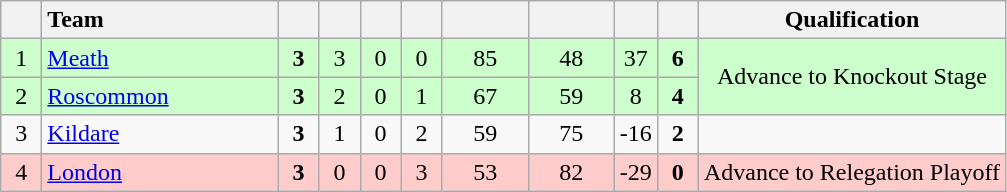<table class="wikitable" style="text-align:center">
<tr>
<th width=20></th>
<th width=150 style="text-align:left;">Team</th>
<th width=20></th>
<th width=20></th>
<th width=20></th>
<th width=20></th>
<th width=50></th>
<th width=50></th>
<th width=20></th>
<th width=20></th>
<th>Qualification</th>
</tr>
<tr style="background:#ccffcc">
<td>1</td>
<td align=left> <a href='#'>Meath</a></td>
<td><strong>3</strong></td>
<td>3</td>
<td>0</td>
<td>0</td>
<td>85</td>
<td>48</td>
<td>37</td>
<td><strong>6</strong></td>
<td rowspan="2">Advance to Knockout Stage</td>
</tr>
<tr style="background:#ccffcc">
<td>2</td>
<td align=left> <a href='#'>Roscommon</a></td>
<td><strong>3</strong></td>
<td>2</td>
<td>0</td>
<td>1</td>
<td>67</td>
<td>59</td>
<td>8</td>
<td><strong>4</strong></td>
</tr>
<tr>
<td>3</td>
<td align=left> <a href='#'>Kildare</a></td>
<td><strong>3</strong></td>
<td>1</td>
<td>0</td>
<td>2</td>
<td>59</td>
<td>75</td>
<td>-16</td>
<td><strong>2</strong></td>
<td></td>
</tr>
<tr style="background:#ffcccc">
<td>4</td>
<td align=left> <a href='#'>London</a></td>
<td><strong>3</strong></td>
<td>0</td>
<td>0</td>
<td>3</td>
<td>53</td>
<td>82</td>
<td>-29</td>
<td><strong>0</strong></td>
<td>Advance to Relegation Playoff</td>
</tr>
</table>
